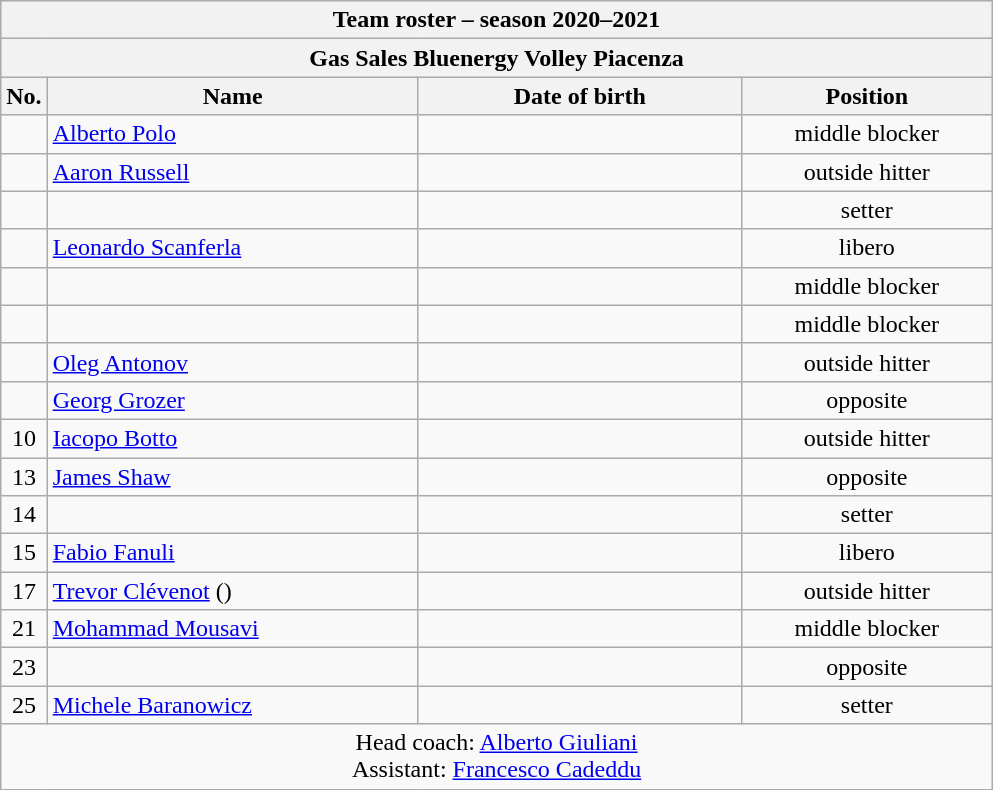<table class="wikitable collapsible collapsed sortable" style="font-size:100%; text-align:center;">
<tr>
<th colspan=6>Team roster – season 2020–2021</th>
</tr>
<tr>
<th colspan=6>Gas Sales Bluenergy Volley Piacenza</th>
</tr>
<tr>
<th>No.</th>
<th style="width:15em">Name</th>
<th style="width:13em">Date of birth</th>
<th style="width:10em">Position</th>
</tr>
<tr>
<td></td>
<td style="text-align:left"> <a href='#'>Alberto Polo</a></td>
<td style="text-align:right"></td>
<td>middle blocker</td>
</tr>
<tr>
<td></td>
<td style="text-align:left"> <a href='#'>Aaron Russell</a></td>
<td style="text-align:right"></td>
<td>outside hitter</td>
</tr>
<tr>
<td></td>
<td style="text-align:left"> </td>
<td style="text-align:right"></td>
<td>setter</td>
</tr>
<tr>
<td></td>
<td style="text-align:left"> <a href='#'>Leonardo Scanferla</a></td>
<td style="text-align:right"></td>
<td>libero</td>
</tr>
<tr>
<td></td>
<td style="text-align:left"> </td>
<td style="text-align:right"></td>
<td>middle blocker</td>
</tr>
<tr>
<td></td>
<td style="text-align:left"> </td>
<td style="text-align:right"></td>
<td>middle blocker</td>
</tr>
<tr>
<td></td>
<td style="text-align:left"> <a href='#'>Oleg Antonov</a></td>
<td style="text-align:right"></td>
<td>outside hitter</td>
</tr>
<tr>
<td></td>
<td style="text-align:left"> <a href='#'>Georg Grozer</a></td>
<td style="text-align:right"></td>
<td>opposite</td>
</tr>
<tr>
<td>10</td>
<td style="text-align:left"> <a href='#'>Iacopo Botto</a></td>
<td style="text-align:right"></td>
<td>outside hitter</td>
</tr>
<tr>
<td>13</td>
<td style="text-align:left"> <a href='#'>James Shaw</a></td>
<td style="text-align:right"></td>
<td>opposite</td>
</tr>
<tr>
<td>14</td>
<td style="text-align:left"> </td>
<td style="text-align:right"></td>
<td>setter</td>
</tr>
<tr>
<td>15</td>
<td style="text-align:left"> <a href='#'>Fabio Fanuli</a></td>
<td style="text-align:right"></td>
<td>libero</td>
</tr>
<tr>
<td>17</td>
<td style="text-align:left"> <a href='#'>Trevor Clévenot</a> ()</td>
<td style="text-align:right"></td>
<td>outside hitter</td>
</tr>
<tr>
<td>21</td>
<td style="text-align:left"> <a href='#'>Mohammad Mousavi</a></td>
<td style="text-align:right"></td>
<td>middle blocker</td>
</tr>
<tr>
<td>23</td>
<td style="text-align:left"> </td>
<td style="text-align:right"></td>
<td>opposite</td>
</tr>
<tr>
<td>25</td>
<td style="text-align:left"> <a href='#'>Michele Baranowicz</a></td>
<td style="text-align:right"></td>
<td>setter</td>
</tr>
<tr>
<td colspan=4>Head coach:  <a href='#'>Alberto Giuliani</a><br>Assistant:  <a href='#'>Francesco Cadeddu</a></td>
</tr>
</table>
